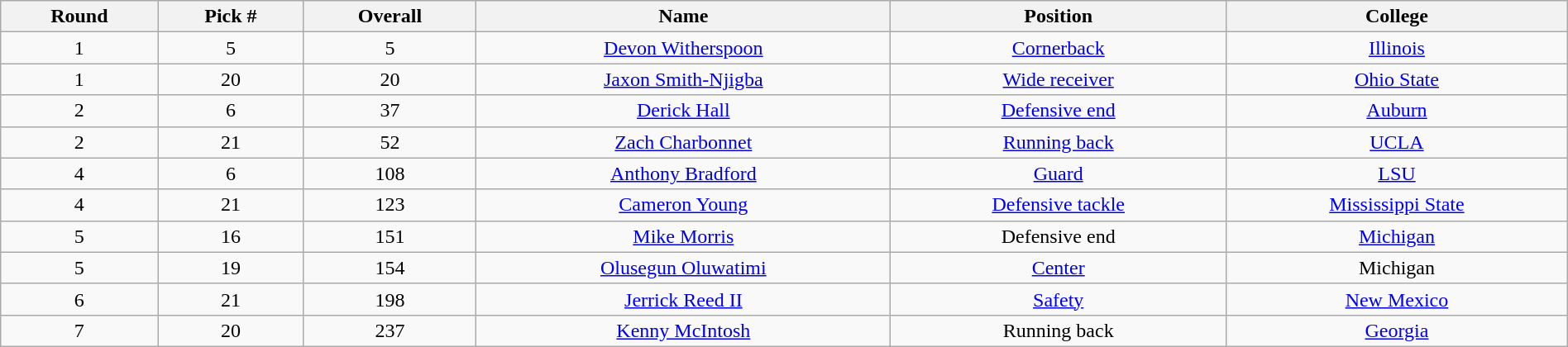<table class="wikitable sortable sortable" style="width: 100%; text-align:center">
<tr>
<th>Round</th>
<th>Pick #</th>
<th>Overall</th>
<th>Name</th>
<th>Position</th>
<th>College</th>
</tr>
<tr>
<td>1</td>
<td>5</td>
<td>5</td>
<td><a href='#'>Devon Witherspoon</a></td>
<td><a href='#'>Cornerback</a></td>
<td><a href='#'>Illinois</a></td>
</tr>
<tr>
<td>1</td>
<td>20</td>
<td>20</td>
<td><a href='#'>Jaxon Smith-Njigba</a></td>
<td><a href='#'>Wide receiver</a></td>
<td><a href='#'>Ohio State</a></td>
</tr>
<tr>
<td>2</td>
<td>6</td>
<td>37</td>
<td><a href='#'>Derick Hall</a></td>
<td><a href='#'>Defensive end</a></td>
<td><a href='#'>Auburn</a></td>
</tr>
<tr>
<td>2</td>
<td>21</td>
<td>52</td>
<td><a href='#'>Zach Charbonnet</a></td>
<td><a href='#'>Running back</a></td>
<td><a href='#'>UCLA</a></td>
</tr>
<tr>
<td>4</td>
<td>6</td>
<td>108</td>
<td><a href='#'>Anthony Bradford</a></td>
<td><a href='#'>Guard</a></td>
<td><a href='#'>LSU</a></td>
</tr>
<tr>
<td>4</td>
<td>21</td>
<td>123</td>
<td><a href='#'>Cameron Young</a></td>
<td><a href='#'>Defensive tackle</a></td>
<td><a href='#'>Mississippi State</a></td>
</tr>
<tr>
<td>5</td>
<td>16</td>
<td>151</td>
<td><a href='#'>Mike Morris</a></td>
<td>Defensive end</td>
<td><a href='#'>Michigan</a></td>
</tr>
<tr>
<td>5</td>
<td>19</td>
<td>154</td>
<td><a href='#'>Olusegun Oluwatimi</a></td>
<td><a href='#'>Center</a></td>
<td>Michigan</td>
</tr>
<tr>
<td>6</td>
<td>21</td>
<td>198</td>
<td><a href='#'>Jerrick Reed II</a></td>
<td><a href='#'>Safety</a></td>
<td><a href='#'>New Mexico</a></td>
</tr>
<tr>
<td>7</td>
<td>20</td>
<td>237</td>
<td><a href='#'>Kenny McIntosh</a></td>
<td>Running back</td>
<td><a href='#'>Georgia</a></td>
</tr>
</table>
